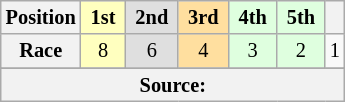<table class="wikitable" style="font-size: 85%; text-align:center">
<tr>
<th>Position</th>
<th style="background-color:#ffffbf"> 1st </th>
<th style="background-color:#dfdfdf"> 2nd </th>
<th style="background-color:#ffdf9f"> 3rd </th>
<th style="background-color:#dfffdf"> 4th </th>
<th style="background-color:#dfffdf"> 5th </th>
<th><a href='#'></a></th>
</tr>
<tr>
<th>Race</th>
<td style="background-color:#ffffbf">8</td>
<td style="background-color:#dfdfdf">6</td>
<td style="background-color:#ffdf9f">4</td>
<td style="background-color:#dfffdf">3</td>
<td style="background-color:#dfffdf">2</td>
<td>1</td>
</tr>
<tr>
</tr>
<tr class="sortbottom">
<th colspan="7">Source:</th>
</tr>
</table>
